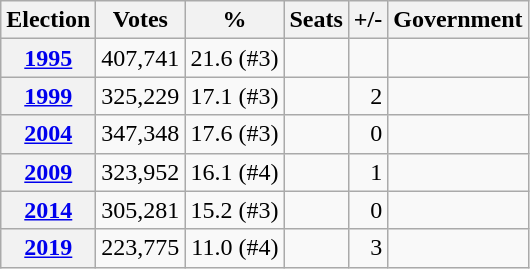<table class="wikitable" style="text-align:right;">
<tr>
<th>Election</th>
<th>Votes</th>
<th>%</th>
<th>Seats</th>
<th>+/-</th>
<th>Government</th>
</tr>
<tr>
<th><a href='#'>1995</a></th>
<td>407,741</td>
<td>21.6 (#3)</td>
<td></td>
<td></td>
<td></td>
</tr>
<tr>
<th><a href='#'>1999</a></th>
<td>325,229</td>
<td>17.1 (#3)</td>
<td></td>
<td> 2</td>
<td></td>
</tr>
<tr>
<th><a href='#'>2004</a></th>
<td>347,348</td>
<td>17.6 (#3)</td>
<td></td>
<td> 0</td>
<td></td>
</tr>
<tr>
<th><a href='#'>2009</a></th>
<td>323,952</td>
<td>16.1 (#4)</td>
<td></td>
<td> 1</td>
<td></td>
</tr>
<tr>
<th><a href='#'>2014</a></th>
<td>305,281</td>
<td>15.2 (#3)</td>
<td></td>
<td> 0</td>
<td></td>
</tr>
<tr>
<th><a href='#'>2019</a></th>
<td>223,775</td>
<td>11.0 (#4)</td>
<td></td>
<td> 3</td>
<td></td>
</tr>
</table>
